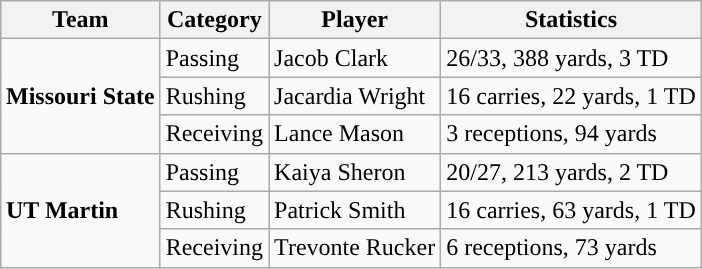<table class="wikitable" style="float: right;">
<tr>
<th>Team</th>
<th>Category</th>
<th>Player</th>
<th>Statistics</th>
</tr>
<tr>
<td rowspan=3><strong>Missouri State</strong></td>
<td>Passing</td>
<td>Jacob Clark</td>
<td>26/33, 388 yards, 3 TD</td>
</tr>
<tr>
<td>Rushing</td>
<td>Jacardia Wright</td>
<td>16 carries, 22 yards, 1 TD</td>
</tr>
<tr>
<td>Receiving</td>
<td>Lance Mason</td>
<td>3 receptions, 94 yards</td>
</tr>
<tr>
<td rowspan=3><strong>UT Martin</strong></td>
<td>Passing</td>
<td>Kaiya Sheron</td>
<td>20/27, 213 yards, 2 TD</td>
</tr>
<tr>
<td>Rushing</td>
<td>Patrick Smith</td>
<td>16 carries, 63 yards, 1 TD</td>
</tr>
<tr>
<td>Receiving</td>
<td>Trevonte Rucker</td>
<td>6 receptions, 73 yards</td>
</tr>
</table>
